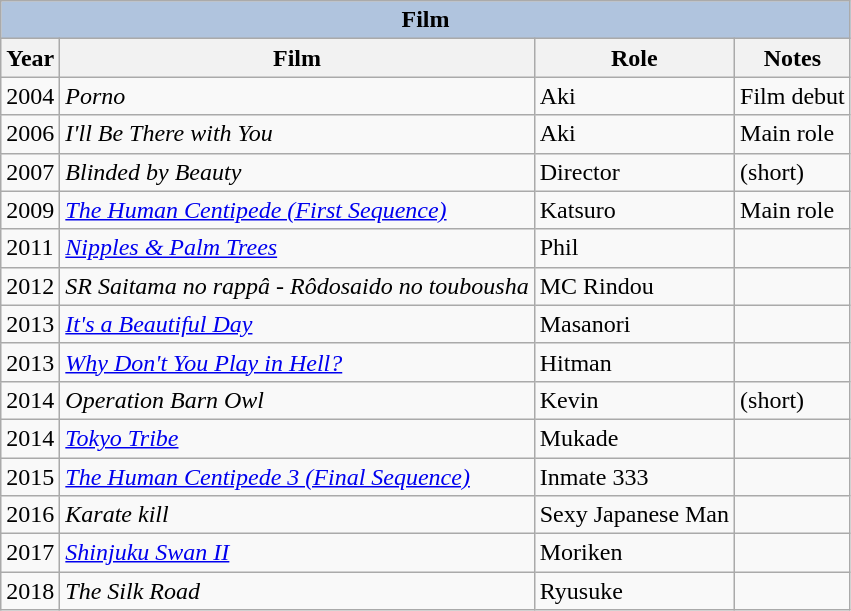<table class="wikitable">
<tr>
<th colspan="4" style="background: LightSteelBlue;">Film</th>
</tr>
<tr>
<th>Year</th>
<th>Film</th>
<th>Role</th>
<th>Notes</th>
</tr>
<tr>
<td>2004</td>
<td><em>Porno</em></td>
<td>Aki</td>
<td>Film debut</td>
</tr>
<tr>
<td>2006</td>
<td><em>I'll Be There with You</em></td>
<td>Aki</td>
<td>Main role</td>
</tr>
<tr>
<td>2007</td>
<td><em>Blinded by Beauty</em></td>
<td>Director</td>
<td>(short)</td>
</tr>
<tr>
<td>2009</td>
<td><em><a href='#'>The Human Centipede (First Sequence)</a></em></td>
<td>Katsuro</td>
<td>Main role</td>
</tr>
<tr>
<td>2011</td>
<td><em><a href='#'>Nipples & Palm Trees</a></em></td>
<td>Phil</td>
<td></td>
</tr>
<tr>
<td>2012</td>
<td><em>SR Saitama no rappâ - Rôdosaido no toubousha</em></td>
<td>MC Rindou</td>
<td></td>
</tr>
<tr>
<td>2013</td>
<td><em><a href='#'>It's a Beautiful Day</a></em></td>
<td>Masanori</td>
<td></td>
</tr>
<tr>
<td>2013</td>
<td><em><a href='#'>Why Don't You Play in Hell?</a></em></td>
<td>Hitman</td>
<td></td>
</tr>
<tr>
<td>2014</td>
<td><em>Operation Barn Owl</em></td>
<td>Kevin</td>
<td>(short)</td>
</tr>
<tr>
<td>2014</td>
<td><em><a href='#'>Tokyo Tribe</a></em></td>
<td>Mukade</td>
<td></td>
</tr>
<tr>
<td>2015</td>
<td><em><a href='#'>The Human Centipede 3 (Final Sequence)</a></em></td>
<td>Inmate 333</td>
<td></td>
</tr>
<tr>
<td>2016</td>
<td><em>Karate kill</em></td>
<td>Sexy Japanese Man</td>
<td></td>
</tr>
<tr>
<td>2017</td>
<td><em><a href='#'>Shinjuku Swan II</a></em></td>
<td>Moriken</td>
<td></td>
</tr>
<tr>
<td>2018</td>
<td><em>The Silk Road</em></td>
<td>Ryusuke</td>
<td></td>
</tr>
</table>
